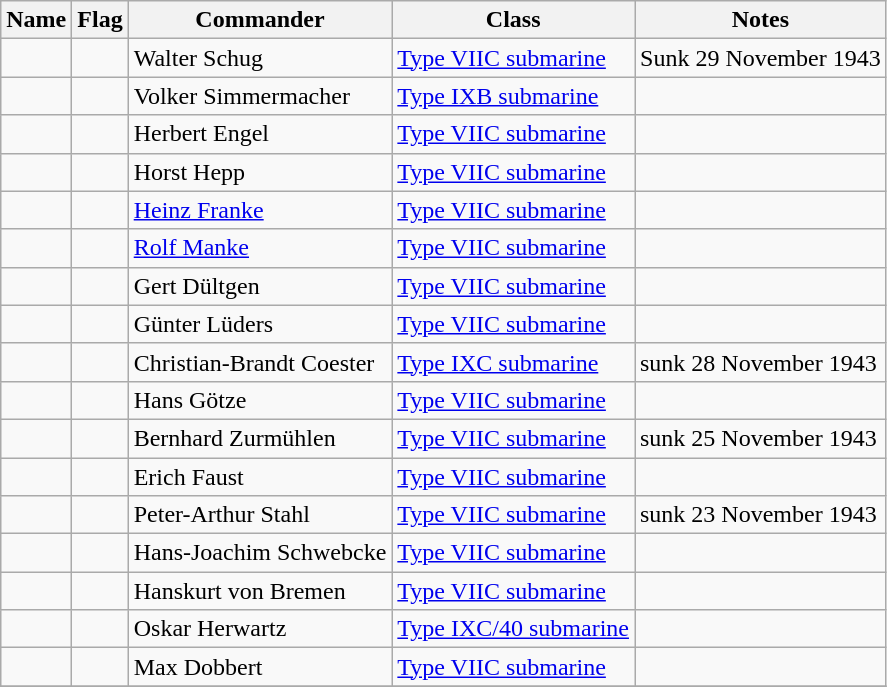<table class="wikitable sortable">
<tr>
<th>Name</th>
<th>Flag</th>
<th>Commander</th>
<th>Class</th>
<th>Notes</th>
</tr>
<tr>
<td></td>
<td></td>
<td>Walter Schug</td>
<td><a href='#'>Type VIIC submarine</a></td>
<td>Sunk 29 November 1943</td>
</tr>
<tr>
<td></td>
<td></td>
<td>Volker Simmermacher</td>
<td><a href='#'>Type IXB submarine</a></td>
<td></td>
</tr>
<tr>
<td></td>
<td></td>
<td>Herbert Engel</td>
<td><a href='#'>Type VIIC submarine</a></td>
<td></td>
</tr>
<tr>
<td></td>
<td></td>
<td>Horst Hepp</td>
<td><a href='#'>Type VIIC submarine</a></td>
<td></td>
</tr>
<tr>
<td></td>
<td></td>
<td><a href='#'>Heinz Franke</a></td>
<td><a href='#'>Type VIIC submarine</a></td>
<td></td>
</tr>
<tr>
<td></td>
<td></td>
<td><a href='#'>Rolf Manke</a></td>
<td><a href='#'>Type VIIC submarine</a></td>
<td></td>
</tr>
<tr>
<td></td>
<td></td>
<td>Gert Dültgen</td>
<td><a href='#'>Type VIIC submarine</a></td>
<td></td>
</tr>
<tr>
<td></td>
<td></td>
<td>Günter Lüders</td>
<td><a href='#'>Type VIIC submarine</a></td>
<td></td>
</tr>
<tr>
<td></td>
<td></td>
<td>Christian-Brandt Coester</td>
<td><a href='#'>Type IXC submarine</a></td>
<td>sunk 28 November 1943</td>
</tr>
<tr>
<td></td>
<td></td>
<td>Hans Götze</td>
<td><a href='#'>Type VIIC submarine</a></td>
<td></td>
</tr>
<tr>
<td></td>
<td></td>
<td>Bernhard Zurmühlen</td>
<td><a href='#'>Type VIIC submarine</a></td>
<td>sunk 25 November 1943</td>
</tr>
<tr>
<td></td>
<td></td>
<td>Erich Faust</td>
<td><a href='#'>Type VIIC submarine</a></td>
<td></td>
</tr>
<tr>
<td></td>
<td></td>
<td>Peter-Arthur Stahl</td>
<td><a href='#'>Type VIIC submarine</a></td>
<td>sunk 23 November 1943</td>
</tr>
<tr>
<td></td>
<td></td>
<td>Hans-Joachim Schwebcke</td>
<td><a href='#'>Type VIIC submarine</a></td>
<td></td>
</tr>
<tr>
<td></td>
<td></td>
<td>Hanskurt von Bremen</td>
<td><a href='#'>Type VIIC submarine</a></td>
<td></td>
</tr>
<tr>
<td></td>
<td></td>
<td>Oskar Herwartz</td>
<td><a href='#'>Type IXC/40 submarine</a></td>
<td></td>
</tr>
<tr>
<td></td>
<td></td>
<td>Max Dobbert</td>
<td><a href='#'>Type VIIC submarine</a></td>
<td></td>
</tr>
<tr>
</tr>
</table>
